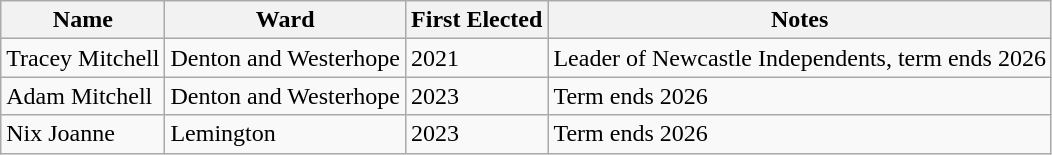<table class="wikitable">
<tr>
<th>Name</th>
<th>Ward</th>
<th>First Elected</th>
<th>Notes</th>
</tr>
<tr>
<td>Tracey Mitchell</td>
<td>Denton and Westerhope</td>
<td>2021</td>
<td>Leader of Newcastle Independents, term ends 2026</td>
</tr>
<tr>
<td>Adam Mitchell</td>
<td>Denton and Westerhope</td>
<td>2023</td>
<td>Term ends 2026</td>
</tr>
<tr>
<td>Nix Joanne</td>
<td>Lemington</td>
<td>2023</td>
<td>Term ends 2026</td>
</tr>
</table>
